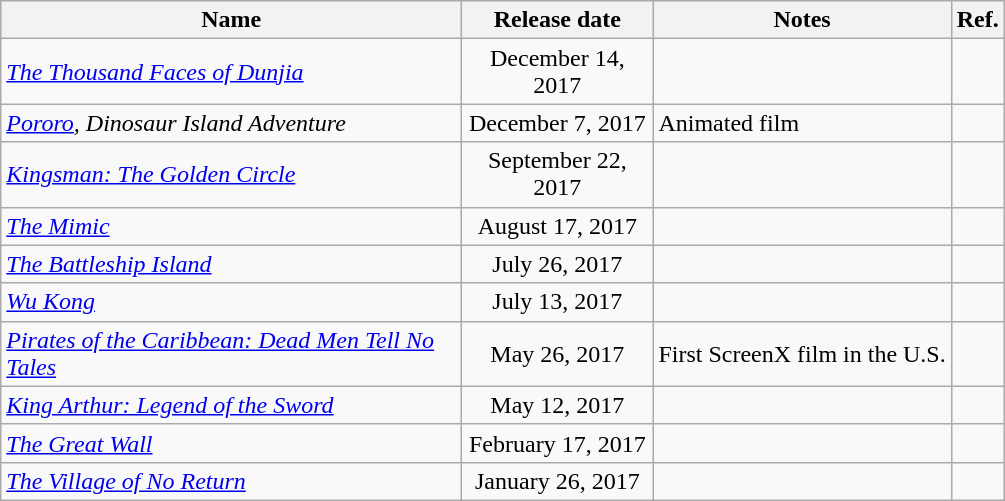<table class="wikitable sortable collapsible">
<tr>
<th scope="col" style="width:300px;">Name</th>
<th scope="col" style="width:120px;">Release date</th>
<th scope="col" class="unsortable">Notes</th>
<th scope="col" class="unsortable">Ref.</th>
</tr>
<tr>
<td><em><a href='#'>The Thousand Faces of Dunjia</a></em></td>
<td align="center">December 14, 2017</td>
<td></td>
<td></td>
</tr>
<tr>
<td><em><a href='#'>Pororo</a>, Dinosaur Island Adventure</em></td>
<td align="center">December 7, 2017</td>
<td>Animated film</td>
<td></td>
</tr>
<tr>
<td><em><a href='#'>Kingsman: The Golden Circle</a></em></td>
<td align="center">September 22, 2017</td>
<td></td>
<td></td>
</tr>
<tr>
<td><em><a href='#'>The Mimic</a></em></td>
<td align="center">August 17, 2017</td>
<td></td>
<td></td>
</tr>
<tr>
<td><em><a href='#'>The Battleship Island</a></em></td>
<td align="center">July 26, 2017</td>
<td></td>
<td></td>
</tr>
<tr>
<td><em><a href='#'>Wu Kong</a></em></td>
<td align="center">July 13, 2017</td>
<td></td>
<td></td>
</tr>
<tr>
<td><em><a href='#'>Pirates of the Caribbean: Dead Men Tell No Tales</a></em></td>
<td align="center">May 26, 2017</td>
<td>First ScreenX film in the U.S.</td>
<td></td>
</tr>
<tr>
<td><em><a href='#'>King Arthur: Legend of the Sword</a></em></td>
<td align="center">May 12, 2017</td>
<td></td>
<td></td>
</tr>
<tr>
<td><em><a href='#'>The Great Wall</a></em></td>
<td align="center">February 17, 2017</td>
<td></td>
<td></td>
</tr>
<tr>
<td><em><a href='#'>The Village of No Return</a></em></td>
<td align="center">January 26, 2017</td>
<td></td>
<td></td>
</tr>
</table>
